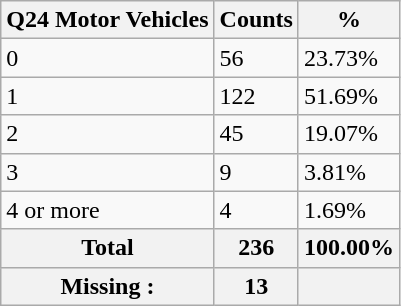<table class="wikitable sortable">
<tr>
<th>Q24 Motor Vehicles</th>
<th>Counts</th>
<th>%</th>
</tr>
<tr>
<td>0</td>
<td>56</td>
<td>23.73%</td>
</tr>
<tr>
<td>1</td>
<td>122</td>
<td>51.69%</td>
</tr>
<tr>
<td>2</td>
<td>45</td>
<td>19.07%</td>
</tr>
<tr>
<td>3</td>
<td>9</td>
<td>3.81%</td>
</tr>
<tr>
<td>4 or more</td>
<td>4</td>
<td>1.69%</td>
</tr>
<tr>
<th>Total</th>
<th>236</th>
<th>100.00%</th>
</tr>
<tr>
<th>Missing :</th>
<th>13</th>
<th></th>
</tr>
</table>
